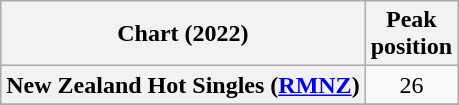<table class="wikitable sortable plainrowheaders" style="text-align:center">
<tr>
<th scope="col">Chart (2022)</th>
<th scope="col">Peak<br>position</th>
</tr>
<tr>
<th scope="row">New Zealand Hot Singles (<a href='#'>RMNZ</a>)</th>
<td>26</td>
</tr>
<tr>
</tr>
</table>
